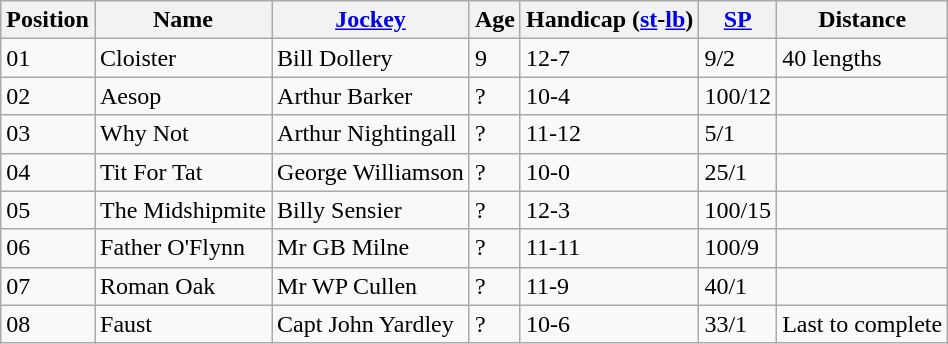<table class="wikitable sortable">
<tr>
<th data-sort-type="number">Position</th>
<th>Name</th>
<th><a href='#'>Jockey</a></th>
<th data-sort-type="number">Age</th>
<th>Handicap (<a href='#'>st</a>-<a href='#'>lb</a>)</th>
<th><a href='#'>SP</a></th>
<th>Distance</th>
</tr>
<tr>
<td>01</td>
<td>Cloister</td>
<td>Bill Dollery</td>
<td>9</td>
<td>12-7</td>
<td>9/2</td>
<td>40 lengths</td>
</tr>
<tr>
<td>02</td>
<td>Aesop</td>
<td>Arthur Barker</td>
<td>?</td>
<td>10-4</td>
<td>100/12</td>
<td></td>
</tr>
<tr>
<td>03</td>
<td>Why Not</td>
<td>Arthur Nightingall</td>
<td>?</td>
<td>11-12</td>
<td>5/1</td>
<td></td>
</tr>
<tr>
<td>04</td>
<td>Tit For Tat</td>
<td>George Williamson</td>
<td>?</td>
<td>10-0</td>
<td>25/1</td>
<td></td>
</tr>
<tr>
<td>05</td>
<td>The Midshipmite</td>
<td>Billy Sensier</td>
<td>?</td>
<td>12-3</td>
<td>100/15</td>
<td></td>
</tr>
<tr>
<td>06</td>
<td>Father O'Flynn</td>
<td>Mr GB Milne</td>
<td>?</td>
<td>11-11</td>
<td>100/9</td>
<td></td>
</tr>
<tr>
<td>07</td>
<td>Roman Oak</td>
<td>Mr WP Cullen</td>
<td>?</td>
<td>11-9</td>
<td>40/1</td>
<td></td>
</tr>
<tr>
<td>08</td>
<td>Faust</td>
<td>Capt John Yardley</td>
<td>?</td>
<td>10-6</td>
<td>33/1</td>
<td>Last to complete</td>
</tr>
</table>
